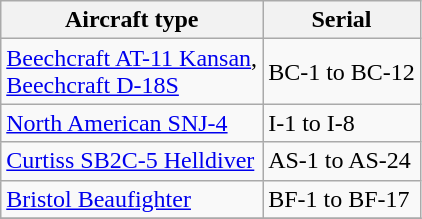<table class="wikitable">
<tr>
<th style="text-align: center;">Aircraft type</th>
<th style="text-align: center;">Serial</th>
</tr>
<tr>
<td><a href='#'>Beechcraft AT-11 Kansan</a>,<br><a href='#'>Beechcraft D-18S</a></td>
<td>BC-1 to BC-12</td>
</tr>
<tr>
<td><a href='#'>North American SNJ-4</a></td>
<td>I-1 to I-8</td>
</tr>
<tr>
<td><a href='#'>Curtiss SB2C-5 Helldiver</a></td>
<td>AS-1 to AS-24</td>
</tr>
<tr>
<td><a href='#'>Bristol Beaufighter</a></td>
<td>BF-1 to BF-17</td>
</tr>
<tr>
</tr>
</table>
